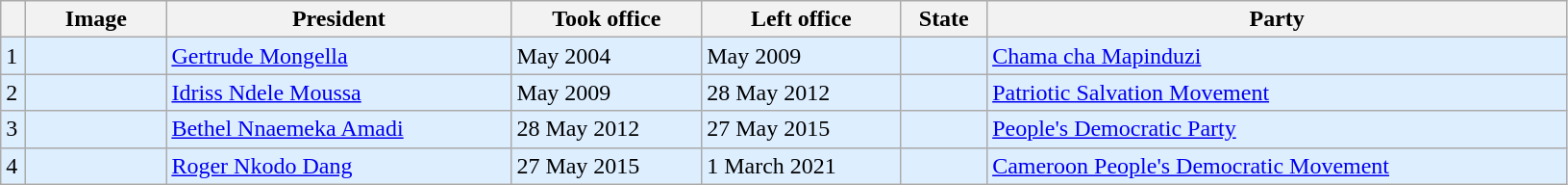<table class="wikitable sortable" width=86%>
<tr ----bgcolor=lightgrey>
<th width=10px></th>
<th class="unsortable" width=90px>Image</th>
<th>President</th>
<th class="unsortable">Took office</th>
<th class="unsortable">Left office</th>
<th>State</th>
<th>Party</th>
</tr>
<tr ---- bgcolor=#DDEEFF>
<td>1</td>
<td></td>
<td><a href='#'>Gertrude Mongella</a><br></td>
<td>May 2004</td>
<td>May 2009</td>
<td></td>
<td><a href='#'>Chama cha Mapinduzi</a></td>
</tr>
<tr ---- bgcolor=#DDEEFF>
<td>2</td>
<td></td>
<td><a href='#'>Idriss Ndele Moussa</a><br></td>
<td>May 2009</td>
<td>28 May 2012</td>
<td></td>
<td><a href='#'>Patriotic Salvation Movement</a></td>
</tr>
<tr ---- bgcolor=#DDEEFF>
<td>3</td>
<td></td>
<td><a href='#'>Bethel Nnaemeka Amadi</a><br></td>
<td>28 May 2012</td>
<td>27 May 2015</td>
<td></td>
<td><a href='#'>People's Democratic Party</a></td>
</tr>
<tr ---- bgcolor=#DDEEFF>
<td>4</td>
<td></td>
<td><a href='#'>Roger Nkodo Dang</a></td>
<td>27 May 2015</td>
<td>1 March 2021</td>
<td></td>
<td><a href='#'>Cameroon People's Democratic Movement</a></td>
</tr>
</table>
